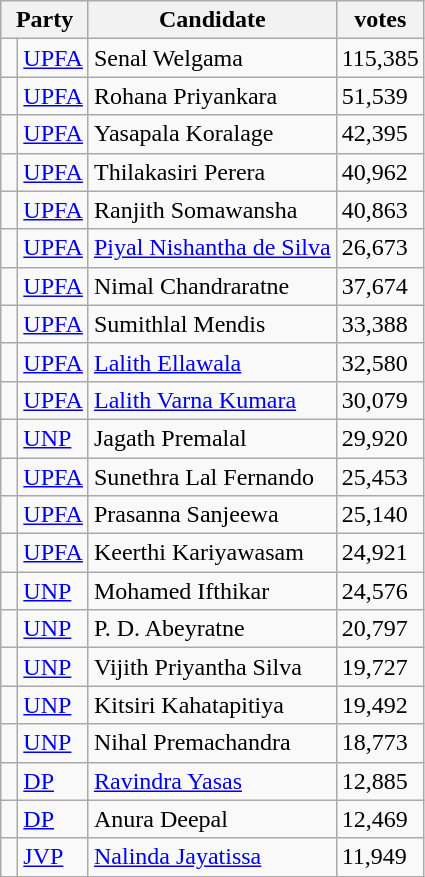<table class="wikitable sortable mw-collapsible">
<tr>
<th colspan="2">Party</th>
<th>Candidate</th>
<th>votes</th>
</tr>
<tr>
<td bgcolor=> </td>
<td align=left><a href='#'>UPFA</a></td>
<td>Senal Welgama</td>
<td>115,385</td>
</tr>
<tr>
<td bgcolor=> </td>
<td align=left><a href='#'>UPFA</a></td>
<td>Rohana Priyankara</td>
<td>51,539</td>
</tr>
<tr>
<td bgcolor=> </td>
<td align=left><a href='#'>UPFA</a></td>
<td>Yasapala Koralage</td>
<td>42,395</td>
</tr>
<tr>
<td bgcolor=> </td>
<td align=left><a href='#'>UPFA</a></td>
<td>Thilakasiri Perera</td>
<td>40,962</td>
</tr>
<tr>
<td bgcolor=> </td>
<td align=left><a href='#'>UPFA</a></td>
<td>Ranjith Somawansha</td>
<td>40,863</td>
</tr>
<tr>
<td bgcolor=> </td>
<td align=left><a href='#'>UPFA</a></td>
<td><a href='#'>Piyal Nishantha de Silva</a></td>
<td>26,673</td>
</tr>
<tr>
<td bgcolor=> </td>
<td align=left><a href='#'>UPFA</a></td>
<td>Nimal Chandraratne</td>
<td>37,674</td>
</tr>
<tr>
<td bgcolor=> </td>
<td align=left><a href='#'>UPFA</a></td>
<td>Sumithlal Mendis</td>
<td>33,388</td>
</tr>
<tr>
<td bgcolor=> </td>
<td align=left><a href='#'>UPFA</a></td>
<td><a href='#'>Lalith Ellawala</a></td>
<td>32,580</td>
</tr>
<tr>
<td bgcolor=> </td>
<td align=left><a href='#'>UPFA</a></td>
<td><a href='#'>Lalith Varna Kumara</a></td>
<td>30,079</td>
</tr>
<tr>
<td bgcolor=> </td>
<td align=left><a href='#'>UNP</a></td>
<td>Jagath Premalal</td>
<td>29,920</td>
</tr>
<tr>
<td bgcolor=> </td>
<td align=left><a href='#'>UPFA</a></td>
<td>Sunethra Lal Fernando</td>
<td>25,453</td>
</tr>
<tr>
<td bgcolor=> </td>
<td align=left><a href='#'>UPFA</a></td>
<td>Prasanna Sanjeewa</td>
<td>25,140</td>
</tr>
<tr>
<td bgcolor=> </td>
<td align=left><a href='#'>UPFA</a></td>
<td>Keerthi Kariyawasam</td>
<td>24,921</td>
</tr>
<tr>
<td bgcolor=> </td>
<td align=left><a href='#'>UNP</a></td>
<td>Mohamed Ifthikar</td>
<td>24,576</td>
</tr>
<tr>
<td bgcolor=> </td>
<td align=left><a href='#'>UNP</a></td>
<td>P. D. Abeyratne</td>
<td>20,797</td>
</tr>
<tr>
<td bgcolor=> </td>
<td align=left><a href='#'>UNP</a></td>
<td>Vijith Priyantha Silva</td>
<td>19,727</td>
</tr>
<tr>
<td bgcolor=> </td>
<td align=left><a href='#'>UNP</a></td>
<td>Kitsiri Kahatapitiya</td>
<td>19,492</td>
</tr>
<tr>
<td bgcolor=> </td>
<td align=left><a href='#'>UNP</a></td>
<td>Nihal Premachandra</td>
<td>18,773</td>
</tr>
<tr>
<td bgcolor=> </td>
<td align=left><a href='#'>DP</a></td>
<td><a href='#'>Ravindra Yasas</a></td>
<td>12,885</td>
</tr>
<tr>
<td bgcolor=> </td>
<td align=left><a href='#'>DP</a></td>
<td>Anura Deepal</td>
<td>12,469</td>
</tr>
<tr>
<td bgcolor=> </td>
<td align=left><a href='#'>JVP</a></td>
<td><a href='#'>Nalinda Jayatissa</a></td>
<td>11,949</td>
</tr>
</table>
